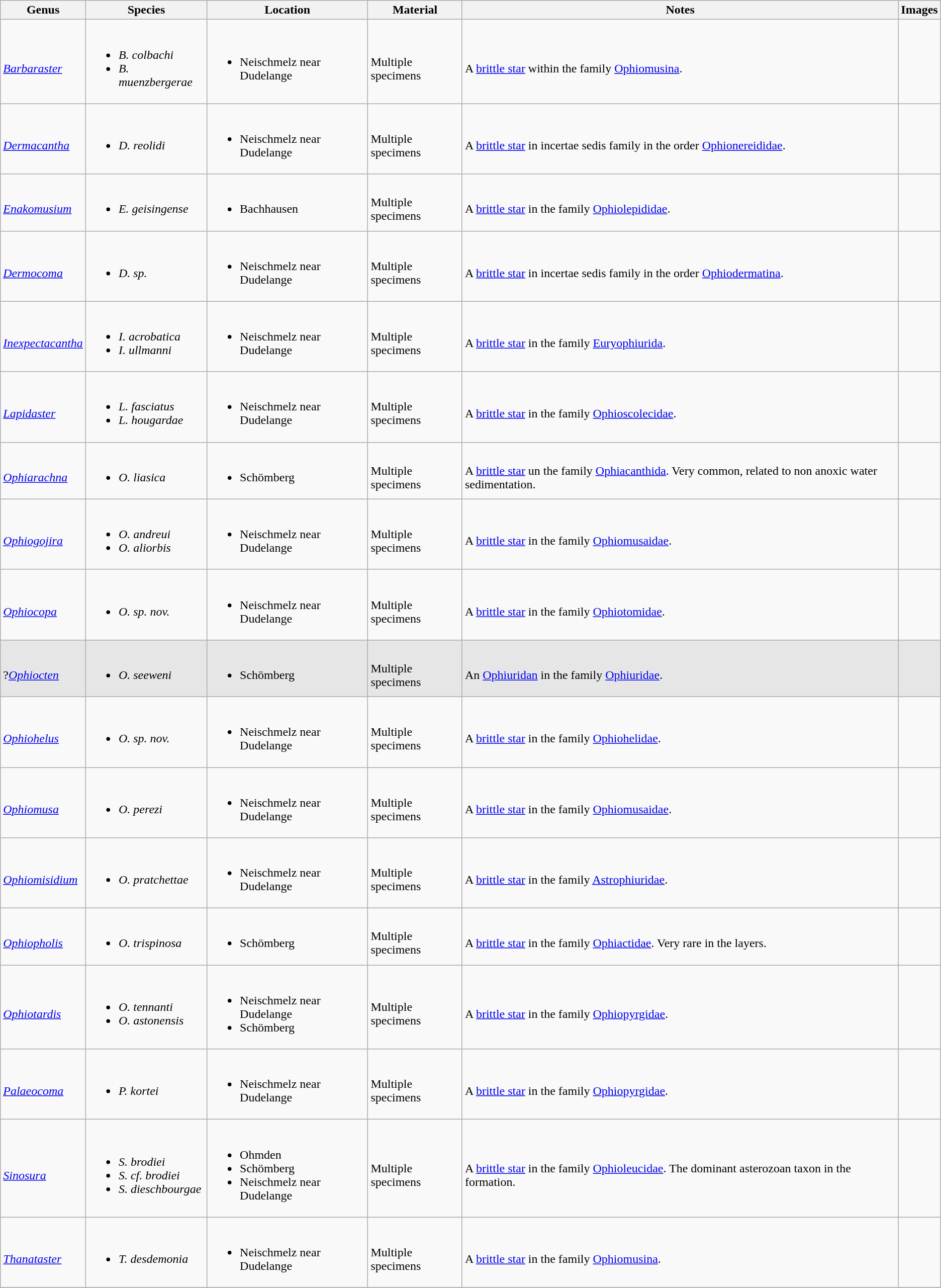<table class = "wikitable">
<tr>
<th>Genus</th>
<th>Species</th>
<th>Location</th>
<th>Material</th>
<th>Notes</th>
<th>Images</th>
</tr>
<tr>
<td><br><em><a href='#'>Barbaraster</a></em></td>
<td><br><ul><li><em>B. colbachi</em></li><li><em>B. muenzbergerae</em></li></ul></td>
<td><br><ul><li>Neischmelz near Dudelange</li></ul></td>
<td><br>Multiple specimens</td>
<td><br>A <a href='#'>brittle star</a> within the family <a href='#'>Ophiomusina</a>.</td>
<td></td>
</tr>
<tr>
<td><br><em><a href='#'>Dermacantha</a></em></td>
<td><br><ul><li><em>D. reolidi</em></li></ul></td>
<td><br><ul><li>Neischmelz near Dudelange</li></ul></td>
<td><br>Multiple specimens</td>
<td><br>A <a href='#'>brittle star</a> in incertae sedis family in the order <a href='#'>Ophionereididae</a>.</td>
<td></td>
</tr>
<tr>
<td><br><em><a href='#'>Enakomusium</a></em></td>
<td><br><ul><li><em>E. geisingense</em></li></ul></td>
<td><br><ul><li>Bachhausen</li></ul></td>
<td><br>Multiple specimens</td>
<td><br>A <a href='#'>brittle star</a> in the family <a href='#'>Ophiolepididae</a>.</td>
<td><br></td>
</tr>
<tr>
<td><br><em><a href='#'>Dermocoma</a></em></td>
<td><br><ul><li><em>D. sp.</em></li></ul></td>
<td><br><ul><li>Neischmelz near Dudelange</li></ul></td>
<td><br>Multiple specimens</td>
<td><br>A <a href='#'>brittle star</a> in incertae sedis family in the order <a href='#'>Ophiodermatina</a>.</td>
<td></td>
</tr>
<tr>
<td><br><em><a href='#'>Inexpectacantha</a></em></td>
<td><br><ul><li><em>I. acrobatica</em></li><li><em>I. ullmanni</em></li></ul></td>
<td><br><ul><li>Neischmelz near Dudelange</li></ul></td>
<td><br>Multiple specimens</td>
<td><br>A <a href='#'>brittle star</a> in the family <a href='#'>Euryophiurida</a>.</td>
<td></td>
</tr>
<tr>
<td><br><em><a href='#'>Lapidaster</a></em></td>
<td><br><ul><li><em>L. fasciatus</em></li><li><em>L. hougardae</em></li></ul></td>
<td><br><ul><li>Neischmelz near Dudelange</li></ul></td>
<td><br>Multiple specimens</td>
<td><br>A <a href='#'>brittle star</a> in the family <a href='#'>Ophioscolecidae</a>.</td>
<td></td>
</tr>
<tr>
<td><br><em><a href='#'>Ophiarachna</a></em></td>
<td><br><ul><li><em>O. liasica</em></li></ul></td>
<td><br><ul><li>Schömberg</li></ul></td>
<td><br>Multiple specimens</td>
<td><br>A <a href='#'>brittle star</a> un the family <a href='#'>Ophiacanthida</a>. Very common, related to non anoxic water sedimentation.</td>
<td></td>
</tr>
<tr>
<td><br><em><a href='#'>Ophiogojira</a></em></td>
<td><br><ul><li><em>O. andreui</em></li><li><em>O. aliorbis</em></li></ul></td>
<td><br><ul><li>Neischmelz near Dudelange</li></ul></td>
<td><br>Multiple specimens</td>
<td><br>A <a href='#'>brittle star</a> in the family <a href='#'>Ophiomusaidae</a>.</td>
<td></td>
</tr>
<tr>
<td><br><em><a href='#'>Ophiocopa</a></em></td>
<td><br><ul><li><em>O. sp. nov.</em></li></ul></td>
<td><br><ul><li>Neischmelz near Dudelange</li></ul></td>
<td><br>Multiple specimens</td>
<td><br>A <a href='#'>brittle star</a> in the family <a href='#'>Ophiotomidae</a>.</td>
<td></td>
</tr>
<tr>
<td style="background:#E6E6E6;"><br>?<em><a href='#'>Ophiocten</a></em></td>
<td style="background:#E6E6E6;"><br><ul><li><em>O. seeweni</em></li></ul></td>
<td style="background:#E6E6E6;"><br><ul><li>Schömberg</li></ul></td>
<td style="background:#E6E6E6;"><br>Multiple specimens</td>
<td style="background:#E6E6E6;"><br>An <a href='#'>Ophiuridan</a> in the family <a href='#'>Ophiuridae</a>.</td>
<td style="background:#E6E6E6;"></td>
</tr>
<tr>
<td><br><em><a href='#'>Ophiohelus</a></em></td>
<td><br><ul><li><em>O. sp. nov.</em></li></ul></td>
<td><br><ul><li>Neischmelz near Dudelange</li></ul></td>
<td><br>Multiple specimens</td>
<td><br>A <a href='#'>brittle star</a> in the family <a href='#'>Ophiohelidae</a>.</td>
<td></td>
</tr>
<tr>
<td><br><em><a href='#'>Ophiomusa</a></em></td>
<td><br><ul><li><em>O. perezi</em></li></ul></td>
<td><br><ul><li>Neischmelz near Dudelange</li></ul></td>
<td><br>Multiple specimens</td>
<td><br>A <a href='#'>brittle star</a> in the family <a href='#'>Ophiomusaidae</a>.</td>
<td></td>
</tr>
<tr>
<td><br><em><a href='#'>Ophiomisidium</a></em></td>
<td><br><ul><li><em>O. pratchettae</em></li></ul></td>
<td><br><ul><li>Neischmelz near Dudelange</li></ul></td>
<td><br>Multiple specimens</td>
<td><br>A <a href='#'>brittle star</a> in the family <a href='#'>Astrophiuridae</a>.</td>
<td></td>
</tr>
<tr>
<td><br><em><a href='#'>Ophiopholis</a></em></td>
<td><br><ul><li><em>O. trispinosa</em></li></ul></td>
<td><br><ul><li>Schömberg</li></ul></td>
<td><br>Multiple specimens</td>
<td><br>A <a href='#'>brittle star</a> in the family <a href='#'>Ophiactidae</a>. Very rare in the layers.</td>
<td><br></td>
</tr>
<tr>
<td><br><em><a href='#'>Ophiotardis</a></em></td>
<td><br><ul><li><em>O. tennanti</em></li><li><em>O. astonensis</em></li></ul></td>
<td><br><ul><li>Neischmelz near Dudelange</li><li>Schömberg</li></ul></td>
<td><br>Multiple specimens</td>
<td><br>A <a href='#'>brittle star</a> in the family <a href='#'>Ophiopyrgidae</a>.</td>
<td></td>
</tr>
<tr>
<td><br><em><a href='#'>Palaeocoma</a></em></td>
<td><br><ul><li><em>P. kortei</em></li></ul></td>
<td><br><ul><li>Neischmelz near Dudelange</li></ul></td>
<td><br>Multiple specimens</td>
<td><br>A <a href='#'>brittle star</a> in the family <a href='#'>Ophiopyrgidae</a>.</td>
<td></td>
</tr>
<tr>
<td><br><em><a href='#'>Sinosura</a></em></td>
<td><br><ul><li><em>S. brodiei</em></li><li><em>S. cf. brodiei</em></li><li><em>S. dieschbourgae</em></li></ul></td>
<td><br><ul><li>Ohmden</li><li>Schömberg</li><li>Neischmelz near Dudelange</li></ul></td>
<td><br>Multiple specimens</td>
<td><br>A <a href='#'>brittle star</a> in the family <a href='#'>Ophioleucidae</a>. The dominant asterozoan taxon in the formation.</td>
<td><br></td>
</tr>
<tr>
<td><br><em><a href='#'>Thanataster</a></em></td>
<td><br><ul><li><em>T. desdemonia</em></li></ul></td>
<td><br><ul><li>Neischmelz near Dudelange</li></ul></td>
<td><br>Multiple specimens</td>
<td><br>A <a href='#'>brittle star</a> in the family <a href='#'>Ophiomusina</a>.</td>
<td></td>
</tr>
<tr>
</tr>
</table>
